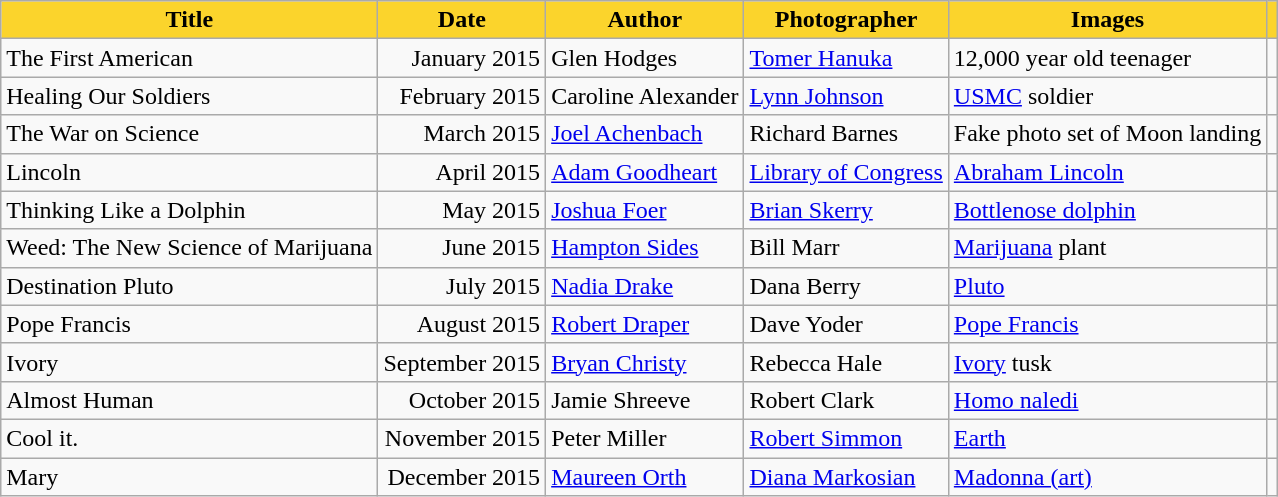<table class="wikitable">
<tr>
<th scope="col" style="background-color:#fbd42c;">Title</th>
<th scope="col" style="background-color:#fbd42c;">Date</th>
<th scope="col" style="background-color:#fbd42c;">Author</th>
<th scope="col" style="background-color:#fbd42c;">Photographer</th>
<th scope="col" style="background-color:#fbd42c;">Images</th>
<th scope="col" style="background-color:#fbd42c;"></th>
</tr>
<tr>
<td scope="row">The First American</td>
<td style="text-align:right;">January 2015</td>
<td>Glen Hodges</td>
<td><a href='#'>Tomer Hanuka</a></td>
<td>12,000 year old teenager</td>
<td></td>
</tr>
<tr>
<td scope="row">Healing Our Soldiers</td>
<td style="text-align:right;">February 2015</td>
<td>Caroline Alexander</td>
<td><a href='#'>Lynn Johnson</a></td>
<td><a href='#'>USMC</a> soldier</td>
<td></td>
</tr>
<tr>
<td scope="row">The War on Science</td>
<td style="text-align:right;">March 2015</td>
<td><a href='#'>Joel Achenbach</a></td>
<td>Richard Barnes</td>
<td>Fake photo set of Moon landing</td>
<td></td>
</tr>
<tr>
<td>Lincoln</td>
<td style="text-align:right;">April 2015</td>
<td><a href='#'>Adam Goodheart</a></td>
<td><a href='#'>Library of Congress</a></td>
<td><a href='#'>Abraham Lincoln</a></td>
<td></td>
</tr>
<tr>
<td scope="row">Thinking Like a Dolphin</td>
<td style="text-align:right;">May 2015</td>
<td><a href='#'>Joshua Foer</a></td>
<td><a href='#'>Brian Skerry</a></td>
<td><a href='#'>Bottlenose dolphin</a></td>
<td></td>
</tr>
<tr>
<td scope="row">Weed: The New Science of Marijuana</td>
<td style="text-align:right;">June 2015</td>
<td><a href='#'>Hampton Sides</a></td>
<td>Bill Marr</td>
<td><a href='#'>Marijuana</a> plant</td>
<td></td>
</tr>
<tr>
<td scope="row">Destination Pluto</td>
<td style="text-align:right;">July 2015</td>
<td><a href='#'>Nadia Drake</a></td>
<td>Dana Berry</td>
<td><a href='#'>Pluto</a></td>
<td></td>
</tr>
<tr>
<td scope="row">Pope Francis</td>
<td style="text-align:right;">August 2015</td>
<td><a href='#'>Robert Draper</a></td>
<td>Dave Yoder</td>
<td><a href='#'>Pope Francis</a></td>
<td></td>
</tr>
<tr>
<td scope="row">Ivory</td>
<td style="text-align:right;">September 2015</td>
<td><a href='#'>Bryan Christy</a></td>
<td>Rebecca Hale</td>
<td><a href='#'>Ivory</a> tusk</td>
<td></td>
</tr>
<tr>
<td scope="row">Almost Human</td>
<td style="text-align:right;">October 2015</td>
<td>Jamie Shreeve</td>
<td>Robert Clark</td>
<td><a href='#'>Homo naledi</a></td>
<td></td>
</tr>
<tr>
<td scope="row">Cool it.</td>
<td style="text-align:right;">November 2015</td>
<td>Peter Miller</td>
<td><a href='#'>Robert Simmon</a></td>
<td><a href='#'>Earth</a></td>
<td></td>
</tr>
<tr>
<td scope="row">Mary</td>
<td style="text-align:right;">December 2015</td>
<td><a href='#'>Maureen Orth</a></td>
<td><a href='#'>Diana Markosian</a></td>
<td><a href='#'>Madonna (art)</a></td>
<td></td>
</tr>
</table>
